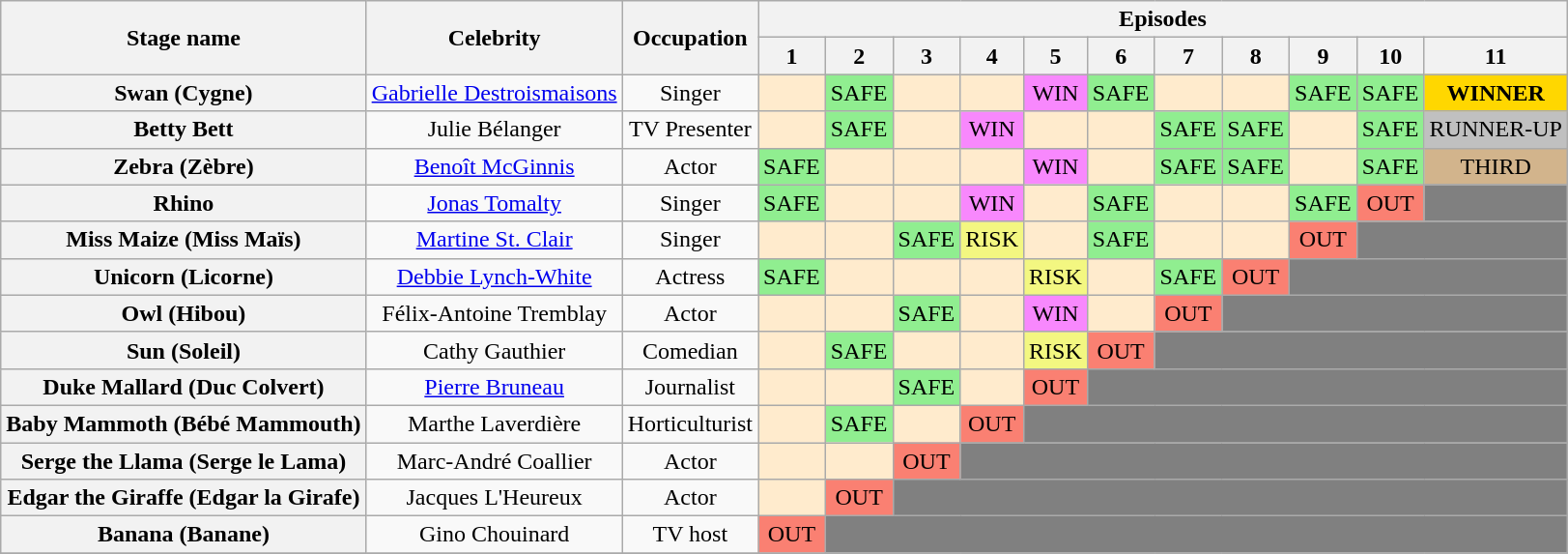<table class="wikitable" style="text-align:center; ">
<tr>
<th rowspan="2">Stage name</th>
<th rowspan="2">Celebrity</th>
<th rowspan="2">Occupation</th>
<th colspan="11">Episodes</th>
</tr>
<tr>
<th>1</th>
<th>2</th>
<th>3</th>
<th>4</th>
<th>5</th>
<th>6</th>
<th>7</th>
<th>8</th>
<th>9</th>
<th>10</th>
<th>11</th>
</tr>
<tr>
<th>Swan (Cygne)</th>
<td><a href='#'>Gabrielle Destroismaisons</a></td>
<td>Singer</td>
<td bgcolor="#FFEBCD"></td>
<td bgcolor="lightgreen">SAFE</td>
<td bgcolor="#FFEBCD"></td>
<td bgcolor="#FFEBCD"></td>
<td bgcolor="F888FD">WIN</td>
<td bgcolor="lightgreen">SAFE</td>
<td bgcolor="#FFEBCD"></td>
<td bgcolor="#FFEBCD"></td>
<td bgcolor="lightgreen">SAFE</td>
<td bgcolor="lightgreen">SAFE</td>
<td bgcolor=gold><strong>WINNER</strong></td>
</tr>
<tr>
<th>Betty Bett</th>
<td>Julie Bélanger</td>
<td>TV Presenter</td>
<td bgcolor="#FFEBCD"></td>
<td bgcolor="lightgreen">SAFE</td>
<td bgcolor="#FFEBCD"></td>
<td bgcolor="F888FD">WIN</td>
<td bgcolor="#FFEBCD"></td>
<td bgcolor="#FFEBCD"></td>
<td bgcolor="lightgreen">SAFE</td>
<td bgcolor="lightgreen">SAFE</td>
<td bgcolor="#FFEBCD"></td>
<td bgcolor="lightgreen">SAFE</td>
<td bgcolor="silver">RUNNER-UP</td>
</tr>
<tr>
<th>Zebra (Zèbre)</th>
<td><a href='#'>Benoît McGinnis</a></td>
<td>Actor</td>
<td bgcolor="lightgreen">SAFE</td>
<td bgcolor="#FFEBCD"></td>
<td bgcolor="#FFEBCD"></td>
<td bgcolor="#FFEBCD"></td>
<td bgcolor="F888FD">WIN</td>
<td bgcolor="#FFEBCD"></td>
<td bgcolor="lightgreen">SAFE</td>
<td bgcolor="lightgreen">SAFE</td>
<td bgcolor="#FFEBCD"></td>
<td bgcolor="lightgreen">SAFE</td>
<td bgcolor=tan>THIRD</td>
</tr>
<tr>
<th>Rhino</th>
<td><a href='#'>Jonas Tomalty</a></td>
<td>Singer</td>
<td bgcolor="lightgreen">SAFE</td>
<td bgcolor="#FFEBCD"></td>
<td bgcolor="#FFEBCD"></td>
<td bgcolor="F888FD">WIN</td>
<td bgcolor="#FFEBCD"></td>
<td bgcolor="lightgreen">SAFE</td>
<td bgcolor="#FFEBCD"></td>
<td bgcolor="#FFEBCD"></td>
<td bgcolor="lightgreen">SAFE</td>
<td bgcolor="salmon">OUT</td>
<td bgcolor="grey"></td>
</tr>
<tr>
<th>Miss Maize (Miss Maïs)</th>
<td><a href='#'>Martine St. Clair</a></td>
<td>Singer</td>
<td bgcolor="#FFEBCD"></td>
<td bgcolor="#FFEBCD"></td>
<td bgcolor="lightgreen">SAFE</td>
<td bgcolor="F3F781">RISK</td>
<td bgcolor="#FFEBCD"></td>
<td bgcolor="lightgreen">SAFE</td>
<td bgcolor="#FFEBCD"></td>
<td bgcolor="#FFEBCD"></td>
<td bgcolor="salmon">OUT</td>
<td colspan="2" bgcolor="grey"></td>
</tr>
<tr>
<th>Unicorn (Licorne)</th>
<td><a href='#'>Debbie Lynch-White</a></td>
<td>Actress</td>
<td bgcolor="lightgreen">SAFE</td>
<td bgcolor="#FFEBCD"></td>
<td bgcolor="#FFEBCD"></td>
<td bgcolor="#FFEBCD"></td>
<td bgcolor="F3F781">RISK</td>
<td bgcolor="#FFEBCD"></td>
<td bgcolor="lightgreen">SAFE</td>
<td bgcolor="salmon">OUT</td>
<td colspan="3" bgcolor="grey"></td>
</tr>
<tr>
<th>Owl (Hibou)</th>
<td>Félix-Antoine Tremblay</td>
<td>Actor</td>
<td bgcolor="#FFEBCD"></td>
<td bgcolor="#FFEBCD"></td>
<td bgcolor="lightgreen">SAFE</td>
<td bgcolor="#FFEBCD"></td>
<td bgcolor="F888FD">WIN</td>
<td bgcolor="#FFEBCD"></td>
<td bgcolor="salmon">OUT</td>
<td colspan="4" bgcolor="grey"></td>
</tr>
<tr>
<th>Sun (Soleil)</th>
<td>Cathy Gauthier</td>
<td>Comedian</td>
<td bgcolor="#FFEBCD"></td>
<td bgcolor="lightgreen">SAFE</td>
<td bgcolor="#FFEBCD"></td>
<td bgcolor="#FFEBCD"></td>
<td bgcolor="F3F781">RISK</td>
<td bgcolor="salmon">OUT</td>
<td colspan="5" bgcolor="grey"></td>
</tr>
<tr>
<th>Duke Mallard (Duc Colvert)</th>
<td><a href='#'>Pierre Bruneau</a></td>
<td>Journalist</td>
<td bgcolor="#FFEBCD"></td>
<td bgcolor="#FFEBCD"></td>
<td bgcolor="lightgreen">SAFE</td>
<td bgcolor="#FFEBCD"></td>
<td bgcolor="salmon">OUT</td>
<td colspan="6" bgcolor="grey"></td>
</tr>
<tr>
<th>Baby Mammoth (Bébé Mammouth)</th>
<td>Marthe Laverdière</td>
<td>Horticulturist</td>
<td bgcolor="#FFEBCD"></td>
<td bgcolor="lightgreen">SAFE</td>
<td bgcolor="#FFEBCD"></td>
<td bgcolor="salmon">OUT</td>
<td colspan="7" bgcolor="grey"></td>
</tr>
<tr>
<th>Serge the Llama (Serge le Lama)</th>
<td>Marc-André Coallier</td>
<td>Actor</td>
<td bgcolor="#FFEBCD"></td>
<td bgcolor="#FFEBCD"></td>
<td bgcolor="salmon">OUT</td>
<td colspan="8" bgcolor="grey"></td>
</tr>
<tr>
<th>Edgar the Giraffe (Edgar la Girafe)</th>
<td>Jacques L'Heureux</td>
<td>Actor</td>
<td bgcolor="#FFEBCD"></td>
<td bgcolor="salmon">OUT</td>
<td colspan="9" bgcolor="grey"></td>
</tr>
<tr>
<th>Banana (Banane)</th>
<td>Gino Chouinard</td>
<td>TV host</td>
<td bgcolor="salmon">OUT</td>
<td colspan="10" bgcolor="grey"></td>
</tr>
<tr>
</tr>
</table>
